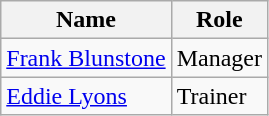<table class="wikitable">
<tr>
<th>Name</th>
<th>Role</th>
</tr>
<tr>
<td> <a href='#'>Frank Blunstone</a></td>
<td>Manager</td>
</tr>
<tr>
<td> <a href='#'>Eddie Lyons</a></td>
<td>Trainer</td>
</tr>
</table>
